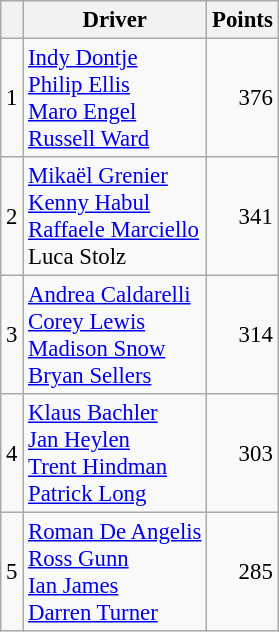<table class="wikitable" style="font-size: 95%;">
<tr>
<th scope="col"></th>
<th scope="col">Driver</th>
<th scope="col">Points</th>
</tr>
<tr>
<td align=center>1</td>
<td> <a href='#'>Indy Dontje</a><br> <a href='#'>Philip Ellis</a><br> <a href='#'>Maro Engel</a><br> <a href='#'>Russell Ward</a></td>
<td align=right>376</td>
</tr>
<tr>
<td align=center>2</td>
<td> <a href='#'>Mikaël Grenier</a><br> <a href='#'>Kenny Habul</a><br> <a href='#'>Raffaele Marciello</a><br> Luca Stolz</td>
<td align=right>341</td>
</tr>
<tr>
<td align=center>3</td>
<td> <a href='#'>Andrea Caldarelli</a><br> <a href='#'>Corey Lewis</a><br> <a href='#'>Madison Snow</a><br> <a href='#'>Bryan Sellers</a></td>
<td align=right>314</td>
</tr>
<tr>
<td align=center>4</td>
<td> <a href='#'>Klaus Bachler</a><br> <a href='#'>Jan Heylen</a><br> <a href='#'>Trent Hindman</a><br> <a href='#'>Patrick Long</a></td>
<td align=right>303</td>
</tr>
<tr>
<td align=center>5</td>
<td> <a href='#'>Roman De Angelis</a><br> <a href='#'>Ross Gunn</a><br> <a href='#'>Ian James</a><br> <a href='#'>Darren Turner</a></td>
<td align=right>285</td>
</tr>
</table>
